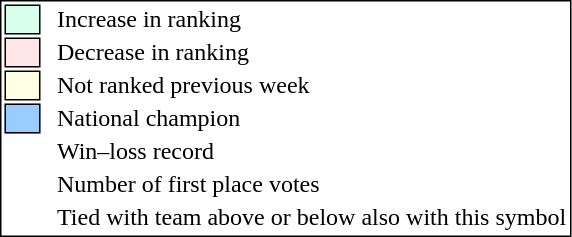<table style="border:1px solid black;">
<tr>
<td style="background:#D8FFEB; width:20px; border:1px solid black;"></td>
<td> </td>
<td>Increase in ranking</td>
</tr>
<tr>
<td style="background:#FFE6E6; width:20px; border:1px solid black;"></td>
<td> </td>
<td>Decrease in ranking</td>
</tr>
<tr>
<td style="background:#FFFFE6; width:20px; border:1px solid black;"></td>
<td> </td>
<td>Not ranked previous week</td>
</tr>
<tr>
<td style="background:#9cf; width:20px; border:1px solid black;"></td>
<td> </td>
<td>National champion</td>
</tr>
<tr>
<td></td>
<td> </td>
<td>Win–loss record</td>
</tr>
<tr>
<td></td>
<td> </td>
<td>Number of first place votes</td>
</tr>
<tr>
<td></td>
<td></td>
<td>Tied with team above or below also with this symbol</td>
</tr>
</table>
